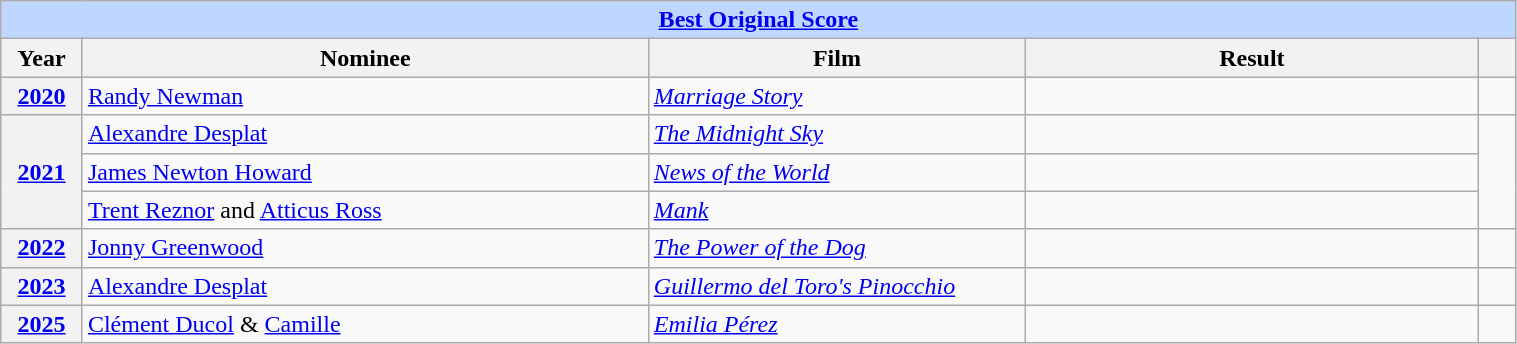<table class="wikitable plainrowheaders" style="width:80%;">
<tr style="background:#bfd7ff;">
<td colspan="6" style="text-align:center;"><strong><a href='#'>Best Original Score</a></strong></td>
</tr>
<tr style="background:#ebf5ff;">
<th style="width:1%;">Year</th>
<th style="width:15%;">Nominee</th>
<th style="width:10%;">Film</th>
<th style="width:12%;">Result</th>
<th style="width:1%;"></th>
</tr>
<tr>
<th scope=row style="text-align:center;"><a href='#'>2020</a></th>
<td><a href='#'>Randy Newman</a></td>
<td><em><a href='#'>Marriage Story</a></em></td>
<td></td>
<td style="text-align:center;"></td>
</tr>
<tr>
<th scope="row" rowspan="3" style="text-align:center;"><a href='#'>2021</a></th>
<td><a href='#'>Alexandre Desplat</a></td>
<td><em><a href='#'>The Midnight Sky</a></em></td>
<td></td>
<td rowspan="3" style="text-align:center;"></td>
</tr>
<tr>
<td><a href='#'>James Newton Howard</a></td>
<td><em><a href='#'>News of the World</a></em></td>
<td></td>
</tr>
<tr>
<td><a href='#'>Trent Reznor</a> and <a href='#'>Atticus Ross</a></td>
<td><em><a href='#'>Mank</a></em></td>
<td></td>
</tr>
<tr>
<th scope=row style="text-align:center;"><a href='#'>2022</a></th>
<td><a href='#'>Jonny Greenwood</a></td>
<td><em><a href='#'>The Power of the Dog</a></em></td>
<td></td>
<td style="text-align:center;"></td>
</tr>
<tr>
<th scope=row style="text-align:center;"><a href='#'>2023</a></th>
<td><a href='#'>Alexandre Desplat</a></td>
<td><em><a href='#'>Guillermo del Toro's Pinocchio</a></em></td>
<td></td>
<td></td>
</tr>
<tr>
<th scope=row style="text-align:center;"><a href='#'>2025</a></th>
<td><a href='#'>Clément Ducol</a> & <a href='#'>Camille</a></td>
<td><em><a href='#'>Emilia Pérez</a></em></td>
<td></td>
<td></td>
</tr>
</table>
